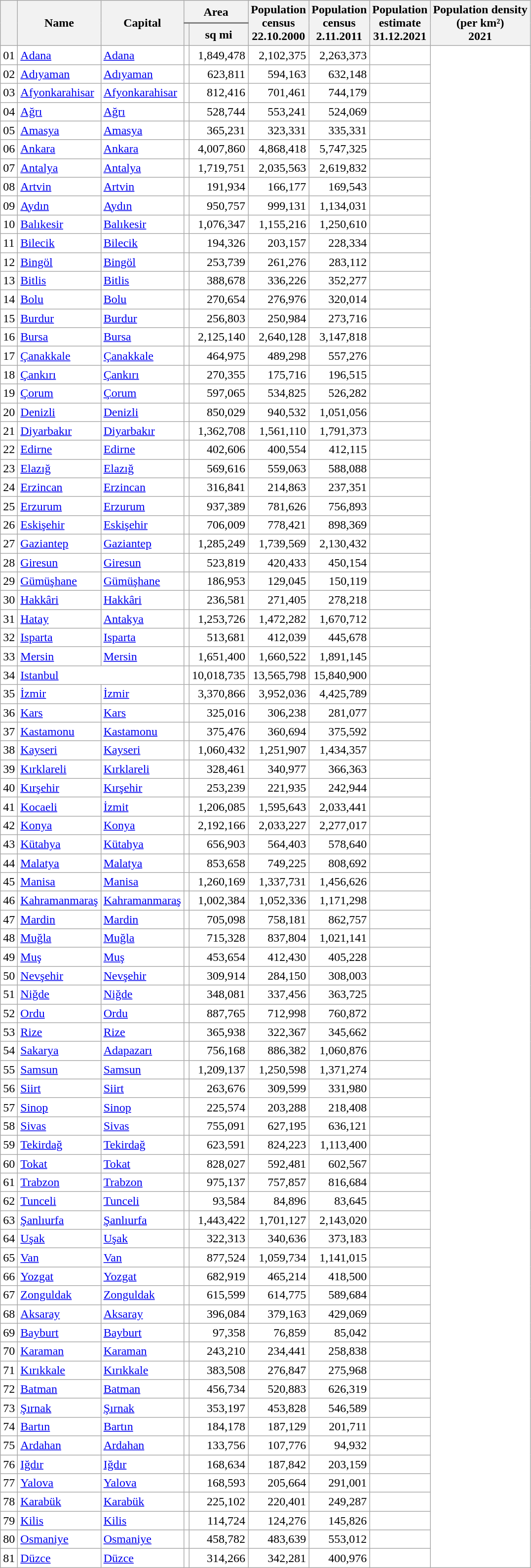<table class="sortable wikitable sticky-header-multi" style="float:left; margin:0 0 0 1em; background:#fff; border:1px #aaa solid; border-collapse:collapse; text-align:left; font-size:100%;">
<tr style="text-align:center; background: #efefef; border-bottom:2px solid gray;">
<th rowspan=2></th>
<th rowspan=2>Name</th>
<th rowspan=2>Capital</th>
<th colspan=2>Area</th>
<th rowspan=2>Population<br>census<br>22.10.2000</th>
<th rowspan=2>Population<br>census<br>2.11.2011</th>
<th rowspan=2>Population <br>estimate<br>31.12.2021</th>
<th rowspan=2>Population density<br>(per km²)<br>2021</th>
</tr>
<tr>
<th></th>
<th>sq mi</th>
</tr>
<tr>
<td>01</td>
<td><a href='#'>Adana</a></td>
<td><a href='#'>Adana</a></td>
<td></td>
<td style="text-align:right;">1,849,478</td>
<td style="text-align:right;">2,102,375</td>
<td style="text-align:right;">2,263,373</td>
<td style="text-align:right;"></td>
</tr>
<tr>
<td>02</td>
<td><a href='#'>Adıyaman</a></td>
<td><a href='#'>Adıyaman</a></td>
<td></td>
<td style="text-align:right;">623,811</td>
<td style="text-align:right;">594,163</td>
<td style="text-align:right;">632,148</td>
<td style="text-align:right;"></td>
</tr>
<tr>
<td>03</td>
<td><a href='#'>Afyonkarahisar</a></td>
<td><a href='#'>Afyonkarahisar</a></td>
<td></td>
<td style="text-align:right;">812,416</td>
<td style="text-align:right;">701,461</td>
<td style="text-align:right;">744,179</td>
<td style="text-align:right;"></td>
</tr>
<tr>
<td>04</td>
<td><a href='#'>Ağrı</a></td>
<td><a href='#'>Ağrı</a></td>
<td></td>
<td style="text-align:right;">528,744</td>
<td style="text-align:right;">553,241</td>
<td style="text-align:right;">524,069</td>
<td style="text-align:right;"></td>
</tr>
<tr>
<td>05</td>
<td><a href='#'>Amasya</a></td>
<td><a href='#'>Amasya</a></td>
<td></td>
<td style="text-align:right;">365,231</td>
<td style="text-align:right;">323,331</td>
<td style="text-align:right;">335,331</td>
<td style="text-align:right;"></td>
</tr>
<tr>
<td>06</td>
<td><a href='#'>Ankara</a></td>
<td><a href='#'>Ankara</a></td>
<td></td>
<td style="text-align:right;">4,007,860</td>
<td style="text-align:right;">4,868,418</td>
<td style="text-align:right;">5,747,325</td>
<td style="text-align:right;"></td>
</tr>
<tr>
<td>07</td>
<td><a href='#'>Antalya</a></td>
<td><a href='#'>Antalya</a></td>
<td></td>
<td style="text-align:right;">1,719,751</td>
<td style="text-align:right;">2,035,563</td>
<td style="text-align:right;">2,619,832</td>
<td style="text-align:right;"></td>
</tr>
<tr>
<td>08</td>
<td><a href='#'>Artvin</a></td>
<td><a href='#'>Artvin</a></td>
<td></td>
<td style="text-align:right;">191,934</td>
<td style="text-align:right;">166,177</td>
<td style="text-align:right;">169,543</td>
<td style="text-align:right;"></td>
</tr>
<tr>
<td>09</td>
<td><a href='#'>Aydın</a></td>
<td><a href='#'>Aydın</a></td>
<td></td>
<td style="text-align:right;">950,757</td>
<td style="text-align:right;">999,131</td>
<td style="text-align:right;">1,134,031</td>
<td style="text-align:right;"></td>
</tr>
<tr>
<td>10</td>
<td><a href='#'>Balıkesir</a></td>
<td><a href='#'>Balıkesir</a></td>
<td></td>
<td style="text-align:right;">1,076,347</td>
<td style="text-align:right;">1,155,216</td>
<td style="text-align:right;">1,250,610</td>
<td style="text-align:right;"></td>
</tr>
<tr>
<td>11</td>
<td><a href='#'>Bilecik</a></td>
<td><a href='#'>Bilecik</a></td>
<td></td>
<td style="text-align:right;">194,326</td>
<td style="text-align:right;">203,157</td>
<td style="text-align:right;">228,334</td>
<td style="text-align:right;"></td>
</tr>
<tr>
<td>12</td>
<td><a href='#'>Bingöl</a></td>
<td><a href='#'>Bingöl</a></td>
<td></td>
<td style="text-align:right;">253,739</td>
<td style="text-align:right;">261,276</td>
<td style="text-align:right;">283,112</td>
<td style="text-align:right;"></td>
</tr>
<tr>
<td>13</td>
<td><a href='#'>Bitlis</a></td>
<td><a href='#'>Bitlis</a></td>
<td></td>
<td style="text-align:right;">388,678</td>
<td style="text-align:right;">336,226</td>
<td style="text-align:right;">352,277</td>
<td style="text-align:right;"></td>
</tr>
<tr>
<td>14</td>
<td><a href='#'>Bolu</a></td>
<td><a href='#'>Bolu</a></td>
<td></td>
<td style="text-align:right;">270,654</td>
<td style="text-align:right;">276,976</td>
<td style="text-align:right;">320,014</td>
<td style="text-align:right;"></td>
</tr>
<tr>
<td>15</td>
<td><a href='#'>Burdur</a></td>
<td><a href='#'>Burdur</a></td>
<td></td>
<td style="text-align:right;">256,803</td>
<td style="text-align:right;">250,984</td>
<td style="text-align:right;">273,716</td>
<td style="text-align:right;"></td>
</tr>
<tr>
<td>16</td>
<td><a href='#'>Bursa</a></td>
<td><a href='#'>Bursa</a></td>
<td></td>
<td style="text-align:right;">2,125,140</td>
<td style="text-align:right;">2,640,128</td>
<td style="text-align:right;">3,147,818</td>
<td style="text-align:right;"></td>
</tr>
<tr>
<td>17</td>
<td><a href='#'>Çanakkale</a></td>
<td><a href='#'>Çanakkale</a></td>
<td></td>
<td style="text-align:right;">464,975</td>
<td style="text-align:right;">489,298</td>
<td style="text-align:right;">557,276</td>
<td style="text-align:right;"></td>
</tr>
<tr>
<td>18</td>
<td><a href='#'>Çankırı</a></td>
<td><a href='#'>Çankırı</a></td>
<td></td>
<td style="text-align:right;">270,355</td>
<td style="text-align:right;">175,716</td>
<td style="text-align:right;">196,515</td>
<td style="text-align:right;"></td>
</tr>
<tr>
<td>19</td>
<td><a href='#'>Çorum</a></td>
<td><a href='#'>Çorum</a></td>
<td></td>
<td style="text-align:right;">597,065</td>
<td style="text-align:right;">534,825</td>
<td style="text-align:right;">526,282</td>
<td style="text-align:right;"></td>
</tr>
<tr>
<td>20</td>
<td><a href='#'>Denizli</a></td>
<td><a href='#'>Denizli</a></td>
<td></td>
<td style="text-align:right;">850,029</td>
<td style="text-align:right;">940,532</td>
<td style="text-align:right;">1,051,056</td>
<td style="text-align:right;"></td>
</tr>
<tr>
<td>21</td>
<td><a href='#'>Diyarbakır</a></td>
<td><a href='#'>Diyarbakır</a></td>
<td></td>
<td style="text-align:right;">1,362,708</td>
<td style="text-align:right;">1,561,110</td>
<td style="text-align:right;">1,791,373</td>
<td style="text-align:right;"></td>
</tr>
<tr>
<td>22</td>
<td><a href='#'>Edirne</a></td>
<td><a href='#'>Edirne</a></td>
<td></td>
<td style="text-align:right;">402,606</td>
<td style="text-align:right;">400,554</td>
<td style="text-align:right;">412,115</td>
<td style="text-align:right;"></td>
</tr>
<tr>
<td>23</td>
<td><a href='#'>Elazığ</a></td>
<td><a href='#'>Elazığ</a></td>
<td></td>
<td style="text-align:right;">569,616</td>
<td style="text-align:right;">559,063</td>
<td style="text-align:right;">588,088</td>
<td style="text-align:right;"></td>
</tr>
<tr>
<td>24</td>
<td><a href='#'>Erzincan</a></td>
<td><a href='#'>Erzincan</a></td>
<td></td>
<td style="text-align:right;">316,841</td>
<td style="text-align:right;">214,863</td>
<td style="text-align:right;">237,351</td>
<td style="text-align:right;"></td>
</tr>
<tr>
<td>25</td>
<td><a href='#'>Erzurum</a></td>
<td><a href='#'>Erzurum</a></td>
<td></td>
<td style="text-align:right;">937,389</td>
<td style="text-align:right;">781,626</td>
<td style="text-align:right;">756,893</td>
<td style="text-align:right;"></td>
</tr>
<tr>
<td>26</td>
<td><a href='#'>Eskişehir</a></td>
<td><a href='#'>Eskişehir</a></td>
<td></td>
<td style="text-align:right;">706,009</td>
<td style="text-align:right;">778,421</td>
<td style="text-align:right;">898,369</td>
<td style="text-align:right;"></td>
</tr>
<tr>
<td>27</td>
<td><a href='#'>Gaziantep</a></td>
<td><a href='#'>Gaziantep</a></td>
<td></td>
<td style="text-align:right;">1,285,249</td>
<td style="text-align:right;">1,739,569</td>
<td style="text-align:right;">2,130,432</td>
<td style="text-align:right;"></td>
</tr>
<tr>
<td>28</td>
<td><a href='#'>Giresun</a></td>
<td><a href='#'>Giresun</a></td>
<td></td>
<td style="text-align:right;">523,819</td>
<td style="text-align:right;">420,433</td>
<td style="text-align:right;">450,154</td>
<td style="text-align:right;"></td>
</tr>
<tr>
<td>29</td>
<td><a href='#'>Gümüşhane</a></td>
<td><a href='#'>Gümüşhane</a></td>
<td></td>
<td style="text-align:right;">186,953</td>
<td style="text-align:right;">129,045</td>
<td style="text-align:right;">150,119</td>
<td style="text-align:right;"></td>
</tr>
<tr>
<td>30</td>
<td><a href='#'>Hakkâri</a></td>
<td><a href='#'>Hakkâri</a></td>
<td></td>
<td style="text-align:right;">236,581</td>
<td style="text-align:right;">271,405</td>
<td style="text-align:right;">278,218</td>
<td style="text-align:right;"></td>
</tr>
<tr>
<td>31</td>
<td><a href='#'>Hatay</a></td>
<td><a href='#'>Antakya</a></td>
<td></td>
<td style="text-align:right;">1,253,726</td>
<td style="text-align:right;">1,472,282</td>
<td style="text-align:right;">1,670,712</td>
<td style="text-align:right;"></td>
</tr>
<tr>
<td>32</td>
<td><a href='#'>Isparta</a></td>
<td><a href='#'>Isparta</a></td>
<td></td>
<td style="text-align:right;">513,681</td>
<td style="text-align:right;">412,039</td>
<td style="text-align:right;">445,678</td>
<td style="text-align:right;"></td>
</tr>
<tr>
<td>33</td>
<td><a href='#'>Mersin</a></td>
<td><a href='#'>Mersin</a></td>
<td></td>
<td style="text-align:right;">1,651,400</td>
<td style="text-align:right;">1,660,522</td>
<td style="text-align:right;">1,891,145</td>
<td style="text-align:right;"></td>
</tr>
<tr>
<td>34</td>
<td colspan="2"><a href='#'>Istanbul</a></td>
<td></td>
<td style="text-align:right;">10,018,735</td>
<td style="text-align:right;">13,565,798</td>
<td style="text-align:right;">15,840,900</td>
<td style="text-align:right;"></td>
</tr>
<tr>
<td>35</td>
<td><a href='#'>İzmir</a></td>
<td><a href='#'>İzmir</a></td>
<td></td>
<td style="text-align:right;">3,370,866</td>
<td style="text-align:right;">3,952,036</td>
<td style="text-align:right;">4,425,789</td>
<td style="text-align:right;"></td>
</tr>
<tr>
<td>36</td>
<td><a href='#'>Kars</a></td>
<td><a href='#'>Kars</a></td>
<td></td>
<td style="text-align:right;">325,016</td>
<td style="text-align:right;">306,238</td>
<td style="text-align:right;">281,077</td>
<td style="text-align:right;"></td>
</tr>
<tr>
<td>37</td>
<td><a href='#'>Kastamonu</a></td>
<td><a href='#'>Kastamonu</a></td>
<td></td>
<td style="text-align:right;">375,476</td>
<td style="text-align:right;">360,694</td>
<td style="text-align:right;">375,592</td>
<td style="text-align:right;"></td>
</tr>
<tr>
<td>38</td>
<td><a href='#'>Kayseri</a></td>
<td><a href='#'>Kayseri</a></td>
<td></td>
<td style="text-align:right;">1,060,432</td>
<td style="text-align:right;">1,251,907</td>
<td style="text-align:right;">1,434,357</td>
<td style="text-align:right;"></td>
</tr>
<tr>
<td>39</td>
<td><a href='#'>Kırklareli</a></td>
<td><a href='#'>Kırklareli</a></td>
<td></td>
<td style="text-align:right;">328,461</td>
<td style="text-align:right;">340,977</td>
<td style="text-align:right;">366,363</td>
<td style="text-align:right;"></td>
</tr>
<tr>
<td>40</td>
<td><a href='#'>Kırşehir</a></td>
<td><a href='#'>Kırşehir</a></td>
<td></td>
<td style="text-align:right;">253,239</td>
<td style="text-align:right;">221,935</td>
<td style="text-align:right;">242,944</td>
<td style="text-align:right;"></td>
</tr>
<tr>
<td>41</td>
<td><a href='#'>Kocaeli</a></td>
<td><a href='#'>İzmit</a></td>
<td></td>
<td style="text-align:right;">1,206,085</td>
<td style="text-align:right;">1,595,643</td>
<td style="text-align:right;">2,033,441</td>
<td style="text-align:right;"></td>
</tr>
<tr>
<td>42</td>
<td><a href='#'>Konya</a></td>
<td><a href='#'>Konya</a></td>
<td></td>
<td style="text-align:right;">2,192,166</td>
<td style="text-align:right;">2,033,227</td>
<td style="text-align:right;">2,277,017</td>
<td style="text-align:right;"></td>
</tr>
<tr>
<td>43</td>
<td><a href='#'>Kütahya</a></td>
<td><a href='#'>Kütahya</a></td>
<td></td>
<td style="text-align:right;">656,903</td>
<td style="text-align:right;">564,403</td>
<td style="text-align:right;">578,640</td>
<td style="text-align:right;"></td>
</tr>
<tr>
<td>44</td>
<td><a href='#'>Malatya</a></td>
<td><a href='#'>Malatya</a></td>
<td></td>
<td style="text-align:right;">853,658</td>
<td style="text-align:right;">749,225</td>
<td style="text-align:right;">808,692</td>
<td style="text-align:right;"></td>
</tr>
<tr>
<td>45</td>
<td><a href='#'>Manisa</a></td>
<td><a href='#'>Manisa</a></td>
<td></td>
<td style="text-align:right;">1,260,169</td>
<td style="text-align:right;">1,337,731</td>
<td style="text-align:right;">1,456,626</td>
<td style="text-align:right;"></td>
</tr>
<tr>
<td>46</td>
<td><a href='#'>Kahramanmaraş</a></td>
<td><a href='#'>Kahramanmaraş</a></td>
<td></td>
<td style="text-align:right;">1,002,384</td>
<td style="text-align:right;">1,052,336</td>
<td style="text-align:right;">1,171,298</td>
<td style="text-align:right;"></td>
</tr>
<tr>
<td>47</td>
<td><a href='#'>Mardin</a></td>
<td><a href='#'>Mardin</a></td>
<td></td>
<td style="text-align:right;">705,098</td>
<td style="text-align:right;">758,181</td>
<td style="text-align:right;">862,757</td>
<td style="text-align:right;"></td>
</tr>
<tr>
<td>48</td>
<td><a href='#'>Muğla</a></td>
<td><a href='#'>Muğla</a></td>
<td></td>
<td style="text-align:right;">715,328</td>
<td style="text-align:right;">837,804</td>
<td style="text-align:right;">1,021,141</td>
<td style="text-align:right;"></td>
</tr>
<tr>
<td>49</td>
<td><a href='#'>Muş</a></td>
<td><a href='#'>Muş</a></td>
<td></td>
<td style="text-align:right;">453,654</td>
<td style="text-align:right;">412,430</td>
<td style="text-align:right;">405,228</td>
<td style="text-align:right;"></td>
</tr>
<tr>
<td>50</td>
<td><a href='#'>Nevşehir</a></td>
<td><a href='#'>Nevşehir</a></td>
<td></td>
<td style="text-align:right;">309,914</td>
<td style="text-align:right;">284,150</td>
<td style="text-align:right;">308,003</td>
<td style="text-align:right;"></td>
</tr>
<tr>
<td>51</td>
<td><a href='#'>Niğde</a></td>
<td><a href='#'>Niğde</a></td>
<td></td>
<td style="text-align:right;">348,081</td>
<td style="text-align:right;">337,456</td>
<td style="text-align:right;">363,725</td>
<td style="text-align:right;"></td>
</tr>
<tr>
<td>52</td>
<td><a href='#'>Ordu</a></td>
<td><a href='#'>Ordu</a></td>
<td></td>
<td style="text-align:right;">887,765</td>
<td style="text-align:right;">712,998</td>
<td style="text-align:right;">760,872</td>
<td style="text-align:right;"></td>
</tr>
<tr>
<td>53</td>
<td><a href='#'>Rize</a></td>
<td><a href='#'>Rize</a></td>
<td></td>
<td style="text-align:right;">365,938</td>
<td style="text-align:right;">322,367</td>
<td style="text-align:right;">345,662</td>
<td style="text-align:right;"></td>
</tr>
<tr>
<td>54</td>
<td><a href='#'>Sakarya</a></td>
<td><a href='#'>Adapazarı</a></td>
<td></td>
<td style="text-align:right;">756,168</td>
<td style="text-align:right;">886,382</td>
<td style="text-align:right;">1,060,876</td>
<td style="text-align:right;"></td>
</tr>
<tr>
<td>55</td>
<td><a href='#'>Samsun</a></td>
<td><a href='#'>Samsun</a></td>
<td></td>
<td style="text-align:right;">1,209,137</td>
<td style="text-align:right;">1,250,598</td>
<td style="text-align:right;">1,371,274</td>
<td style="text-align:right;"></td>
</tr>
<tr>
<td>56</td>
<td><a href='#'>Siirt</a></td>
<td><a href='#'>Siirt</a></td>
<td></td>
<td style="text-align:right;">263,676</td>
<td style="text-align:right;">309,599</td>
<td style="text-align:right;">331,980</td>
<td style="text-align:right;"></td>
</tr>
<tr>
<td>57</td>
<td><a href='#'>Sinop</a></td>
<td><a href='#'>Sinop</a></td>
<td></td>
<td style="text-align:right;">225,574</td>
<td style="text-align:right;">203,288</td>
<td style="text-align:right;">218,408</td>
<td style="text-align:right;"></td>
</tr>
<tr>
<td>58</td>
<td><a href='#'>Sivas</a></td>
<td><a href='#'>Sivas</a></td>
<td></td>
<td style="text-align:right;">755,091</td>
<td style="text-align:right;">627,195</td>
<td style="text-align:right;">636,121</td>
<td style="text-align:right;"></td>
</tr>
<tr>
<td>59</td>
<td><a href='#'>Tekirdağ</a></td>
<td><a href='#'>Tekirdağ</a></td>
<td></td>
<td style="text-align:right;">623,591</td>
<td style="text-align:right;">824,223</td>
<td style="text-align:right;">1,113,400</td>
<td style="text-align:right;"></td>
</tr>
<tr>
<td>60</td>
<td><a href='#'>Tokat</a></td>
<td><a href='#'>Tokat</a></td>
<td></td>
<td style="text-align:right;">828,027</td>
<td style="text-align:right;">592,481</td>
<td style="text-align:right;">602,567</td>
<td style="text-align:right;"></td>
</tr>
<tr>
<td>61</td>
<td><a href='#'>Trabzon</a></td>
<td><a href='#'>Trabzon</a></td>
<td></td>
<td style="text-align:right;">975,137</td>
<td style="text-align:right;">757,857</td>
<td style="text-align:right;">816,684</td>
<td style="text-align:right;"></td>
</tr>
<tr>
<td>62</td>
<td><a href='#'>Tunceli</a></td>
<td><a href='#'>Tunceli</a></td>
<td></td>
<td style="text-align:right;">93,584</td>
<td style="text-align:right;">84,896</td>
<td style="text-align:right;">83,645</td>
<td style="text-align:right;"></td>
</tr>
<tr>
<td>63</td>
<td><a href='#'>Şanlıurfa</a></td>
<td><a href='#'>Şanlıurfa</a></td>
<td></td>
<td style="text-align:right;">1,443,422</td>
<td style="text-align:right;">1,701,127</td>
<td style="text-align:right;">2,143,020</td>
<td style="text-align:right;"></td>
</tr>
<tr>
<td>64</td>
<td><a href='#'>Uşak</a></td>
<td><a href='#'>Uşak</a></td>
<td></td>
<td style="text-align:right;">322,313</td>
<td style="text-align:right;">340,636</td>
<td style="text-align:right;">373,183</td>
<td style="text-align:right;"></td>
</tr>
<tr>
<td>65</td>
<td><a href='#'>Van</a></td>
<td><a href='#'>Van</a></td>
<td></td>
<td style="text-align:right;">877,524</td>
<td style="text-align:right;">1,059,734</td>
<td style="text-align:right;">1,141,015</td>
<td style="text-align:right;"></td>
</tr>
<tr>
<td>66</td>
<td><a href='#'>Yozgat</a></td>
<td><a href='#'>Yozgat</a></td>
<td></td>
<td style="text-align:right;">682,919</td>
<td style="text-align:right;">465,214</td>
<td style="text-align:right;">418,500</td>
<td style="text-align:right;"></td>
</tr>
<tr>
<td>67</td>
<td><a href='#'>Zonguldak</a></td>
<td><a href='#'>Zonguldak</a></td>
<td></td>
<td style="text-align:right;">615,599</td>
<td style="text-align:right;">614,775</td>
<td style="text-align:right;">589,684</td>
<td style="text-align:right;"></td>
</tr>
<tr>
<td>68</td>
<td><a href='#'>Aksaray</a></td>
<td><a href='#'>Aksaray</a></td>
<td></td>
<td style="text-align:right;">396,084</td>
<td style="text-align:right;">379,163</td>
<td style="text-align:right;">429,069</td>
<td style="text-align:right;"></td>
</tr>
<tr>
<td>69</td>
<td><a href='#'>Bayburt</a></td>
<td><a href='#'>Bayburt</a></td>
<td></td>
<td style="text-align:right;">97,358</td>
<td style="text-align:right;">76,859</td>
<td style="text-align:right;">85,042</td>
<td style="text-align:right;"></td>
</tr>
<tr>
<td>70</td>
<td><a href='#'>Karaman</a></td>
<td><a href='#'>Karaman</a></td>
<td></td>
<td style="text-align:right;">243,210</td>
<td style="text-align:right;">234,441</td>
<td style="text-align:right;">258,838</td>
<td style="text-align:right;"></td>
</tr>
<tr>
<td>71</td>
<td><a href='#'>Kırıkkale</a></td>
<td><a href='#'>Kırıkkale</a></td>
<td></td>
<td style="text-align:right;">383,508</td>
<td style="text-align:right;">276,847</td>
<td style="text-align:right;">275,968</td>
<td style="text-align:right;"></td>
</tr>
<tr>
<td>72</td>
<td><a href='#'>Batman</a></td>
<td><a href='#'>Batman</a></td>
<td></td>
<td style="text-align:right;">456,734</td>
<td style="text-align:right;">520,883</td>
<td style="text-align:right;">626,319</td>
<td style="text-align:right;"></td>
</tr>
<tr>
<td>73</td>
<td><a href='#'>Şırnak</a></td>
<td><a href='#'>Şırnak</a></td>
<td></td>
<td style="text-align:right;">353,197</td>
<td style="text-align:right;">453,828</td>
<td style="text-align:right;">546,589</td>
<td style="text-align:right;"></td>
</tr>
<tr>
<td>74</td>
<td><a href='#'>Bartın</a></td>
<td><a href='#'>Bartın</a></td>
<td></td>
<td style="text-align:right;">184,178</td>
<td style="text-align:right;">187,129</td>
<td style="text-align:right;">201,711</td>
<td style="text-align:right;"></td>
</tr>
<tr>
<td>75</td>
<td><a href='#'>Ardahan</a></td>
<td><a href='#'>Ardahan</a></td>
<td></td>
<td style="text-align:right;">133,756</td>
<td style="text-align:right;">107,776</td>
<td style="text-align:right;">94,932</td>
<td style="text-align:right;"></td>
</tr>
<tr>
<td>76</td>
<td><a href='#'>Iğdır</a></td>
<td><a href='#'>Iğdır</a></td>
<td></td>
<td style="text-align:right;">168,634</td>
<td style="text-align:right;">187,842</td>
<td style="text-align:right;">203,159</td>
<td style="text-align:right;"></td>
</tr>
<tr>
<td>77</td>
<td><a href='#'>Yalova</a></td>
<td><a href='#'>Yalova</a></td>
<td></td>
<td style="text-align:right;">168,593</td>
<td style="text-align:right;">205,664</td>
<td style="text-align:right;">291,001</td>
<td style="text-align:right;"></td>
</tr>
<tr>
<td>78</td>
<td><a href='#'>Karabük</a></td>
<td><a href='#'>Karabük</a></td>
<td></td>
<td style="text-align:right;">225,102</td>
<td style="text-align:right;">220,401</td>
<td style="text-align:right;">249,287</td>
<td style="text-align:right;"></td>
</tr>
<tr>
<td>79</td>
<td><a href='#'>Kilis</a></td>
<td><a href='#'>Kilis</a></td>
<td></td>
<td style="text-align:right;">114,724</td>
<td style="text-align:right;">124,276</td>
<td style="text-align:right;">145,826</td>
<td style="text-align:right;"></td>
</tr>
<tr>
<td>80</td>
<td><a href='#'>Osmaniye</a></td>
<td><a href='#'>Osmaniye</a></td>
<td></td>
<td style="text-align:right;">458,782</td>
<td style="text-align:right;">483,639</td>
<td style="text-align:right;">553,012</td>
<td style="text-align:right;"></td>
</tr>
<tr>
<td>81</td>
<td><a href='#'>Düzce</a></td>
<td><a href='#'>Düzce</a></td>
<td></td>
<td style="text-align:right;">314,266</td>
<td style="text-align:right;">342,281</td>
<td style="text-align:right;">400,976</td>
<td style="text-align:right;"></td>
</tr>
</table>
